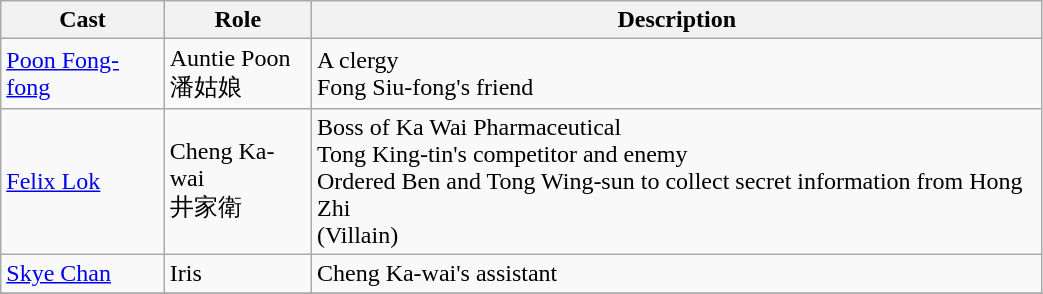<table class="wikitable" width="55%">
<tr>
<th>Cast</th>
<th>Role</th>
<th>Description</th>
</tr>
<tr>
<td><a href='#'>Poon Fong-fong</a></td>
<td>Auntie Poon<br>潘姑娘</td>
<td>A clergy<br>Fong Siu-fong's friend</td>
</tr>
<tr>
<td><a href='#'>Felix Lok</a></td>
<td>Cheng Ka-wai<br>井家衛</td>
<td>Boss of Ka Wai Pharmaceutical<br>Tong King-tin's competitor and enemy<br>Ordered Ben and Tong Wing-sun to collect secret information from Hong Zhi<br>(Villain)</td>
</tr>
<tr>
<td><a href='#'>Skye Chan</a></td>
<td>Iris</td>
<td>Cheng Ka-wai's assistant</td>
</tr>
<tr>
</tr>
</table>
